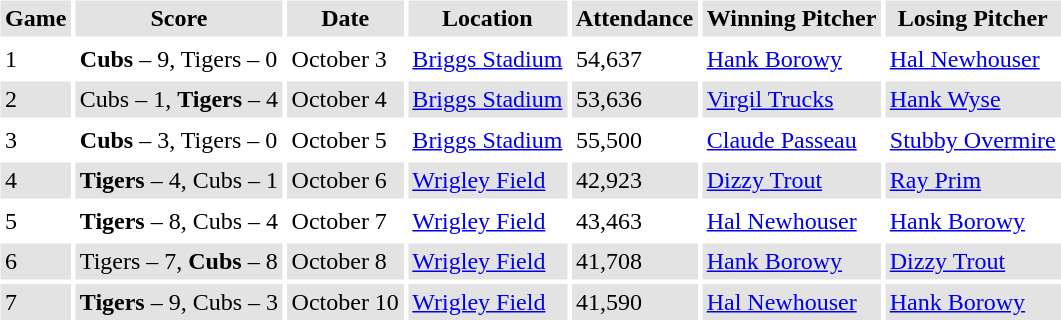<table border="0" cellspacing="3" cellpadding="3">
<tr style="background: #e3e3e3;">
<th>Game</th>
<th>Score</th>
<th>Date</th>
<th>Location</th>
<th>Attendance</th>
<th>Winning Pitcher</th>
<th>Losing Pitcher</th>
</tr>
<tr>
<td>1</td>
<td><strong>Cubs</strong> – 9, Tigers – 0</td>
<td>October 3</td>
<td><a href='#'>Briggs Stadium </a></td>
<td>54,637</td>
<td><a href='#'>Hank Borowy</a></td>
<td><a href='#'>Hal Newhouser</a></td>
</tr>
<tr style="background: #e3e3e3;">
<td>2</td>
<td>Cubs – 1, <strong>Tigers</strong> – 4</td>
<td>October 4</td>
<td><a href='#'>Briggs Stadium </a></td>
<td>53,636</td>
<td><a href='#'>Virgil Trucks</a></td>
<td><a href='#'>Hank Wyse</a></td>
</tr>
<tr>
<td>3</td>
<td><strong>Cubs</strong> – 3, Tigers – 0</td>
<td>October 5</td>
<td><a href='#'>Briggs Stadium </a></td>
<td>55,500</td>
<td><a href='#'>Claude Passeau</a></td>
<td><a href='#'>Stubby Overmire</a></td>
</tr>
<tr style="background: #e3e3e3;">
<td>4</td>
<td><strong>Tigers</strong> – 4, Cubs – 1</td>
<td>October 6</td>
<td><a href='#'>Wrigley Field</a></td>
<td>42,923</td>
<td><a href='#'>Dizzy Trout</a></td>
<td><a href='#'>Ray Prim</a></td>
</tr>
<tr>
<td>5</td>
<td><strong>Tigers</strong> – 8, Cubs – 4</td>
<td>October 7</td>
<td><a href='#'>Wrigley Field</a></td>
<td>43,463</td>
<td><a href='#'>Hal Newhouser</a></td>
<td><a href='#'>Hank Borowy</a></td>
</tr>
<tr style="background: #e3e3e3;">
<td>6</td>
<td>Tigers – 7, <strong>Cubs</strong> – 8</td>
<td>October 8</td>
<td><a href='#'>Wrigley Field</a></td>
<td>41,708</td>
<td><a href='#'>Hank Borowy</a></td>
<td><a href='#'>Dizzy Trout</a></td>
</tr>
<tr style="background: #e3e3e3;">
<td>7</td>
<td><strong>Tigers</strong> – 9, Cubs – 3</td>
<td>October 10</td>
<td><a href='#'>Wrigley Field</a></td>
<td>41,590</td>
<td><a href='#'>Hal Newhouser</a></td>
<td><a href='#'>Hank Borowy</a></td>
</tr>
</table>
